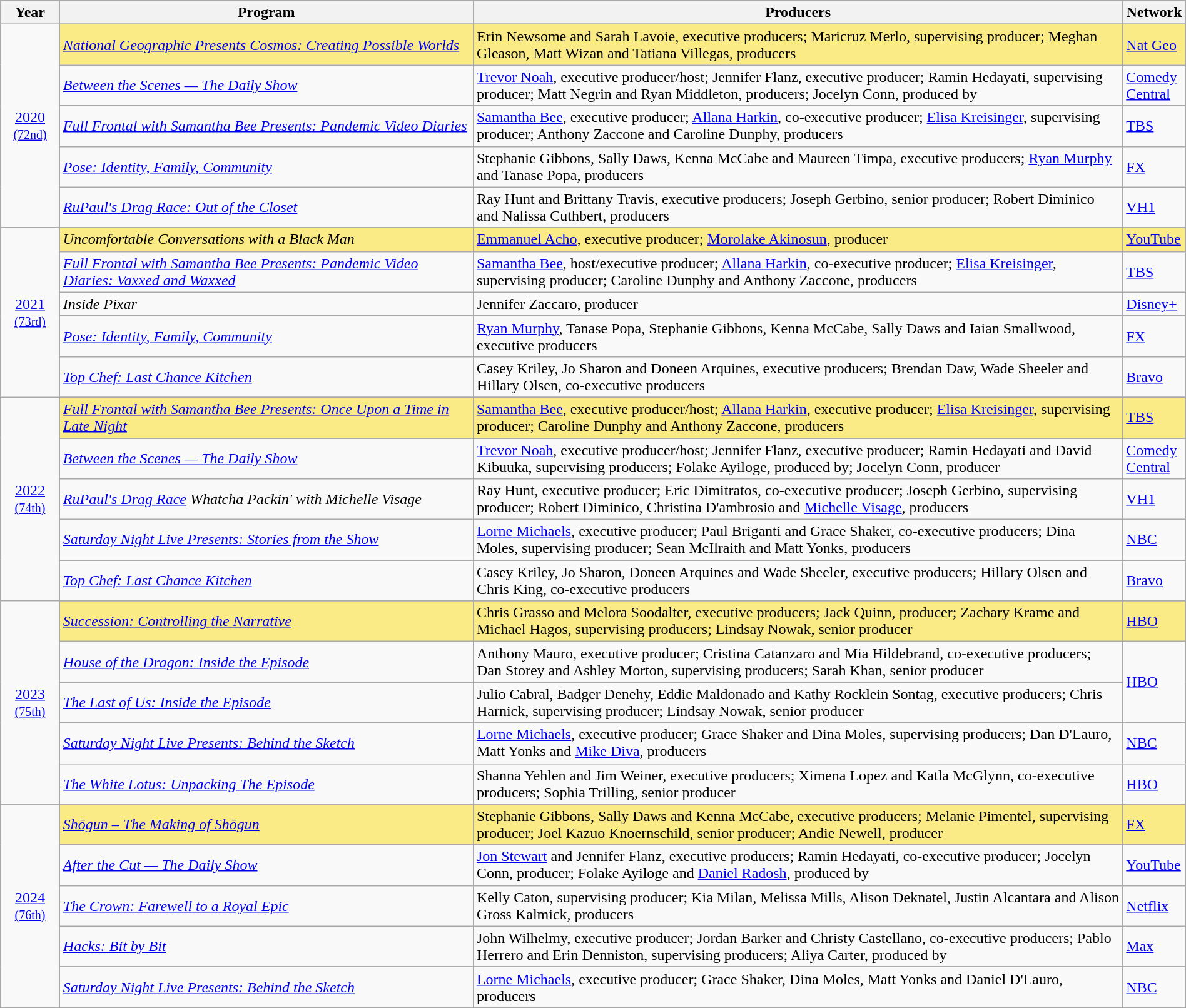<table class="wikitable" style="width:100%">
<tr bgcolor="#bebebe">
<th width="5%">Year</th>
<th width="35%">Program</th>
<th width="55%">Producers</th>
<th width="5%">Network</th>
</tr>
<tr>
<td rowspan=6 style="text-align:center"><a href='#'>2020</a><br><small><a href='#'>(72nd)</a></small><br></td>
</tr>
<tr style="background:#FAEB86;">
<td><em><a href='#'>National Geographic Presents Cosmos: Creating Possible Worlds</a></em></td>
<td>Erin Newsome and Sarah Lavoie, executive producers; Maricruz Merlo, supervising producer; Meghan Gleason, Matt Wizan and Tatiana Villegas, producers</td>
<td><a href='#'>Nat Geo</a></td>
</tr>
<tr>
<td><em><a href='#'>Between the Scenes — The Daily Show</a></em></td>
<td><a href='#'>Trevor Noah</a>, executive producer/host; Jennifer Flanz, executive producer; Ramin Hedayati, supervising producer; Matt Negrin and Ryan Middleton, producers; Jocelyn Conn, produced by</td>
<td><a href='#'>Comedy Central</a></td>
</tr>
<tr>
<td><em><a href='#'>Full Frontal with Samantha Bee Presents: Pandemic Video Diaries</a></em></td>
<td><a href='#'>Samantha Bee</a>, executive producer; <a href='#'>Allana Harkin</a>, co-executive producer; <a href='#'>Elisa Kreisinger</a>, supervising producer; Anthony Zaccone and Caroline Dunphy, producers</td>
<td><a href='#'>TBS</a></td>
</tr>
<tr>
<td><em><a href='#'>Pose: Identity, Family, Community</a></em></td>
<td>Stephanie Gibbons, Sally Daws, Kenna McCabe and Maureen Timpa, executive producers; <a href='#'>Ryan Murphy</a> and Tanase Popa, producers</td>
<td><a href='#'>FX</a></td>
</tr>
<tr>
<td><em><a href='#'>RuPaul's Drag Race: Out of the Closet</a></em></td>
<td>Ray Hunt and Brittany Travis, executive producers; Joseph Gerbino, senior producer; Robert Diminico and Nalissa Cuthbert, producers</td>
<td><a href='#'>VH1</a></td>
</tr>
<tr>
<td rowspan=6 style="text-align:center"><a href='#'>2021</a><br><small><a href='#'>(73rd)</a></small><br></td>
</tr>
<tr style="background:#FAEB86;">
<td><em>Uncomfortable Conversations with a Black Man</em></td>
<td><a href='#'>Emmanuel Acho</a>, executive producer; <a href='#'>Morolake Akinosun</a>, producer</td>
<td><a href='#'>YouTube</a></td>
</tr>
<tr>
<td><em><a href='#'>Full Frontal with Samantha Bee Presents: Pandemic Video Diaries: Vaxxed and Waxxed</a></em></td>
<td><a href='#'>Samantha Bee</a>, host/executive producer; <a href='#'>Allana Harkin</a>, co-executive producer; <a href='#'>Elisa Kreisinger</a>, supervising producer; Caroline Dunphy and Anthony Zaccone, producers</td>
<td><a href='#'>TBS</a></td>
</tr>
<tr>
<td><em>Inside Pixar</em></td>
<td>Jennifer Zaccaro, producer</td>
<td><a href='#'>Disney+</a></td>
</tr>
<tr>
<td><em><a href='#'>Pose: Identity, Family, Community</a></em></td>
<td><a href='#'>Ryan Murphy</a>, Tanase Popa, Stephanie Gibbons, Kenna McCabe, Sally Daws and Iaian Smallwood, executive producers</td>
<td><a href='#'>FX</a></td>
</tr>
<tr>
<td><em><a href='#'>Top Chef: Last Chance Kitchen</a></em></td>
<td>Casey Kriley, Jo Sharon and Doneen Arquines, executive producers; Brendan Daw, Wade Sheeler and Hillary Olsen, co-executive producers</td>
<td><a href='#'>Bravo</a></td>
</tr>
<tr>
<td rowspan=6 style="text-align:center"><a href='#'>2022</a><br><small><a href='#'>(74th)</a></small><br></td>
</tr>
<tr style="background:#FAEB86;">
<td><em><a href='#'>Full Frontal with Samantha Bee Presents: Once Upon a Time in Late Night</a></em></td>
<td><a href='#'>Samantha Bee</a>, executive producer/host; <a href='#'>Allana Harkin</a>, executive producer; <a href='#'>Elisa Kreisinger</a>, supervising producer; Caroline Dunphy and Anthony Zaccone, producers</td>
<td><a href='#'>TBS</a></td>
</tr>
<tr>
<td><em><a href='#'>Between the Scenes — The Daily Show</a></em></td>
<td><a href='#'>Trevor Noah</a>, executive producer/host; Jennifer Flanz, executive producer; Ramin Hedayati and David Kibuuka, supervising producers; Folake Ayiloge, produced by; Jocelyn Conn, producer</td>
<td><a href='#'>Comedy Central</a></td>
</tr>
<tr>
<td><em><a href='#'>RuPaul's Drag Race</a> Whatcha Packin' with Michelle Visage</em></td>
<td>Ray Hunt, executive producer; Eric Dimitratos, co-executive producer; Joseph Gerbino, supervising producer; Robert Diminico, Christina D'ambrosio and <a href='#'>Michelle Visage</a>, producers</td>
<td><a href='#'>VH1</a></td>
</tr>
<tr>
<td><em><a href='#'>Saturday Night Live Presents: Stories from the Show</a></em></td>
<td><a href='#'>Lorne Michaels</a>, executive producer; Paul Briganti and Grace Shaker, co-executive producers; Dina Moles, supervising producer; Sean McIlraith and Matt Yonks, producers</td>
<td><a href='#'>NBC</a></td>
</tr>
<tr>
<td><em><a href='#'>Top Chef: Last Chance Kitchen</a></em></td>
<td>Casey Kriley, Jo Sharon, Doneen Arquines and Wade Sheeler, executive producers; Hillary Olsen and Chris King, co-executive producers</td>
<td><a href='#'>Bravo</a></td>
</tr>
<tr>
<td rowspan=6 style="text-align:center"><a href='#'>2023</a><br><small><a href='#'>(75th)</a></small><br></td>
</tr>
<tr style="background:#FAEB86;">
<td><em><a href='#'>Succession: Controlling the Narrative</a></em></td>
<td>Chris Grasso and Melora Soodalter, executive producers; Jack Quinn, producer; Zachary Krame and Michael Hagos, supervising producers; Lindsay Nowak, senior producer</td>
<td><a href='#'>HBO</a></td>
</tr>
<tr>
<td><em><a href='#'>House of the Dragon: Inside the Episode</a></em></td>
<td>Anthony Mauro, executive producer; Cristina Catanzaro and Mia Hildebrand, co-executive producers; Dan Storey and Ashley Morton, supervising producers; Sarah Khan, senior producer</td>
<td rowspan="2"><a href='#'>HBO</a></td>
</tr>
<tr>
<td><em><a href='#'>The Last of Us: Inside the Episode</a></em></td>
<td>Julio Cabral, Badger Denehy, Eddie Maldonado and Kathy Rocklein Sontag, executive producers; Chris Harnick, supervising producer; Lindsay Nowak, senior producer</td>
</tr>
<tr>
<td><em><a href='#'>Saturday Night Live Presents: Behind the Sketch</a></em></td>
<td><a href='#'>Lorne Michaels</a>, executive producer; Grace Shaker and Dina Moles, supervising producers; Dan D'Lauro, Matt Yonks and <a href='#'>Mike Diva</a>, producers</td>
<td><a href='#'>NBC</a></td>
</tr>
<tr>
<td><em><a href='#'>The White Lotus: Unpacking The Episode</a></em></td>
<td>Shanna Yehlen and Jim Weiner, executive producers; Ximena Lopez and Katla McGlynn, co-executive producers; Sophia Trilling, senior producer</td>
<td><a href='#'>HBO</a></td>
</tr>
<tr>
<td rowspan=6 style="text-align:center"><a href='#'>2024</a><br><small><a href='#'>(76th)</a></small><br></td>
</tr>
<tr style="background:#FAEB86;">
<td><em><a href='#'>Shōgun – The Making of Shōgun</a></em></td>
<td>Stephanie Gibbons, Sally Daws and Kenna McCabe, executive producers; Melanie Pimentel, supervising producer; Joel Kazuo Knoernschild, senior producer; Andie Newell, producer</td>
<td><a href='#'>FX</a></td>
</tr>
<tr>
<td><em><a href='#'>After the Cut — The Daily Show</a></em></td>
<td><a href='#'>Jon Stewart</a> and Jennifer Flanz, executive producers; Ramin Hedayati, co-executive producer; Jocelyn Conn, producer; Folake Ayiloge and <a href='#'>Daniel Radosh</a>, produced by</td>
<td><a href='#'>YouTube</a></td>
</tr>
<tr>
<td><em><a href='#'>The Crown: Farewell to a Royal Epic</a></em></td>
<td>Kelly Caton, supervising producer; Kia Milan, Melissa Mills, Alison Deknatel, Justin Alcantara and Alison Gross Kalmick, producers</td>
<td><a href='#'>Netflix</a></td>
</tr>
<tr>
<td><em><a href='#'>Hacks: Bit by Bit</a></em></td>
<td>John Wilhelmy, executive producer; Jordan Barker and Christy Castellano, co-executive producers; Pablo Herrero and Erin Denniston, supervising producers; Aliya Carter, produced by</td>
<td><a href='#'>Max</a></td>
</tr>
<tr>
<td><em><a href='#'>Saturday Night Live Presents: Behind the Sketch</a></em></td>
<td><a href='#'>Lorne Michaels</a>, executive producer; Grace Shaker, Dina Moles, Matt Yonks and Daniel D'Lauro, producers</td>
<td><a href='#'>NBC</a></td>
</tr>
</table>
